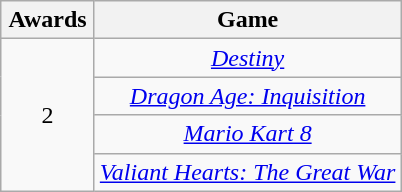<table class="wikitable" style="text-align:center;">
<tr>
<th width="55">Awards</th>
<th align="center">Game</th>
</tr>
<tr>
<td rowspan=4 style="text-align:center">2</td>
<td><em><a href='#'>Destiny</a></em></td>
</tr>
<tr>
<td><em><a href='#'>Dragon Age: Inquisition</a></em></td>
</tr>
<tr>
<td><em><a href='#'>Mario Kart 8</a></em></td>
</tr>
<tr>
<td><em><a href='#'>Valiant Hearts: The Great War</a></em></td>
</tr>
</table>
